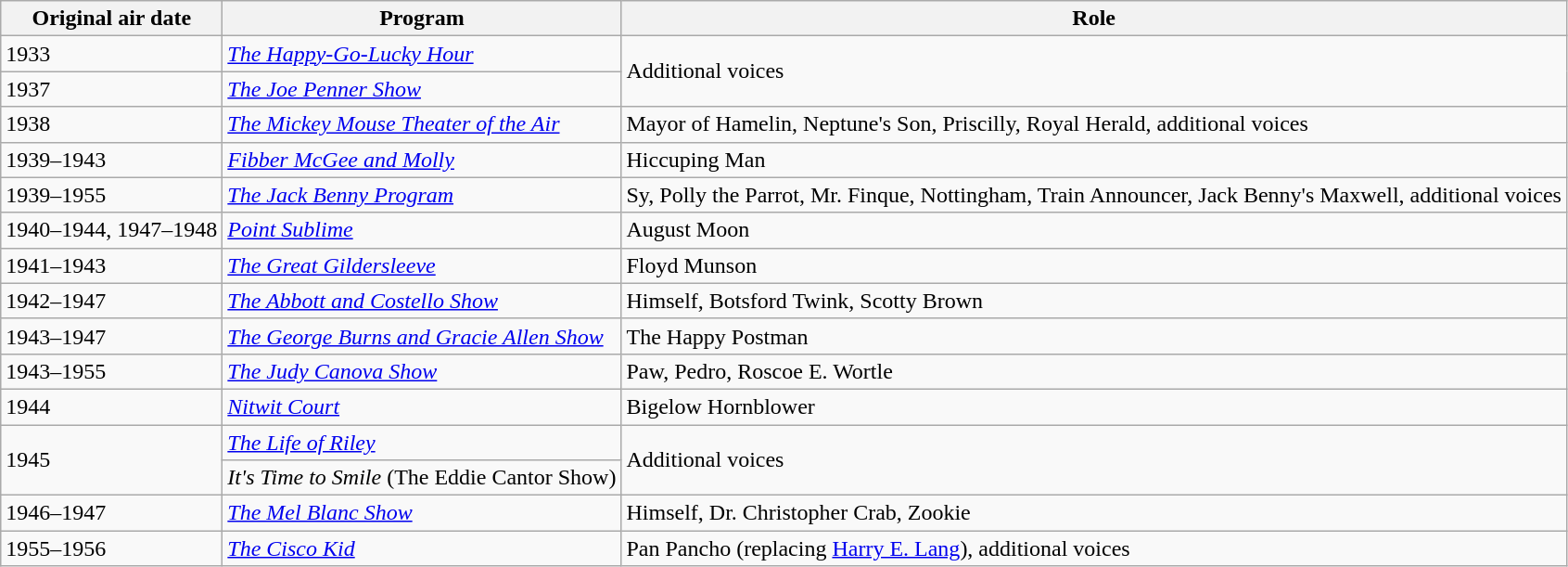<table class="wikitable">
<tr>
<th>Original air date</th>
<th>Program</th>
<th>Role</th>
</tr>
<tr>
<td>1933</td>
<td><em><a href='#'>The Happy-Go-Lucky Hour</a></em></td>
<td rowspan="2">Additional voices</td>
</tr>
<tr>
<td>1937</td>
<td><em><a href='#'>The Joe Penner Show</a></em></td>
</tr>
<tr>
<td>1938</td>
<td><em><a href='#'>The Mickey Mouse Theater of the Air</a></em></td>
<td>Mayor of Hamelin, Neptune's Son, Priscilly, Royal Herald, additional voices</td>
</tr>
<tr>
<td>1939–1943</td>
<td><em><a href='#'>Fibber McGee and Molly</a></em></td>
<td>Hiccuping Man</td>
</tr>
<tr>
<td>1939–1955</td>
<td><em><a href='#'>The Jack Benny Program</a></em></td>
<td>Sy, Polly the Parrot, Mr. Finque, Nottingham, Train Announcer, Jack Benny's Maxwell, additional voices</td>
</tr>
<tr>
<td>1940–1944, 1947–1948</td>
<td><em><a href='#'>Point Sublime</a></em></td>
<td>August Moon</td>
</tr>
<tr>
<td>1941–1943</td>
<td><em><a href='#'>The Great Gildersleeve</a></em></td>
<td>Floyd Munson</td>
</tr>
<tr>
<td>1942–1947</td>
<td><em><a href='#'>The Abbott and Costello Show</a></em></td>
<td>Himself, Botsford Twink, Scotty Brown</td>
</tr>
<tr>
<td>1943–1947</td>
<td><em><a href='#'>The George Burns and Gracie Allen Show</a></em></td>
<td>The Happy Postman</td>
</tr>
<tr>
<td>1943–1955</td>
<td><em><a href='#'>The Judy Canova Show</a></em></td>
<td>Paw, Pedro, Roscoe E. Wortle</td>
</tr>
<tr>
<td>1944</td>
<td><em><a href='#'>Nitwit Court</a></em></td>
<td>Bigelow Hornblower</td>
</tr>
<tr>
<td rowspan="2">1945</td>
<td><em><a href='#'>The Life of Riley</a></em></td>
<td rowspan="2">Additional voices</td>
</tr>
<tr>
<td><em>It's Time to Smile</em> (The Eddie Cantor Show)</td>
</tr>
<tr>
<td>1946–1947</td>
<td><em><a href='#'>The Mel Blanc Show</a></em></td>
<td>Himself, Dr. Christopher Crab, Zookie</td>
</tr>
<tr>
<td>1955–1956</td>
<td><em><a href='#'>The Cisco Kid</a></em></td>
<td>Pan Pancho (replacing <a href='#'>Harry E. Lang</a>), additional voices</td>
</tr>
</table>
